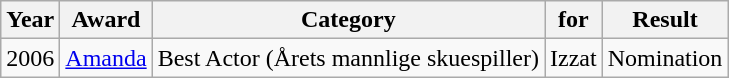<table class="wikitable">
<tr>
<th>Year</th>
<th>Award</th>
<th>Category</th>
<th>for</th>
<th>Result</th>
</tr>
<tr>
<td>2006</td>
<td><a href='#'>Amanda</a></td>
<td>Best Actor (Årets mannlige skuespiller)</td>
<td>Izzat</td>
<td>Nomination</td>
</tr>
</table>
